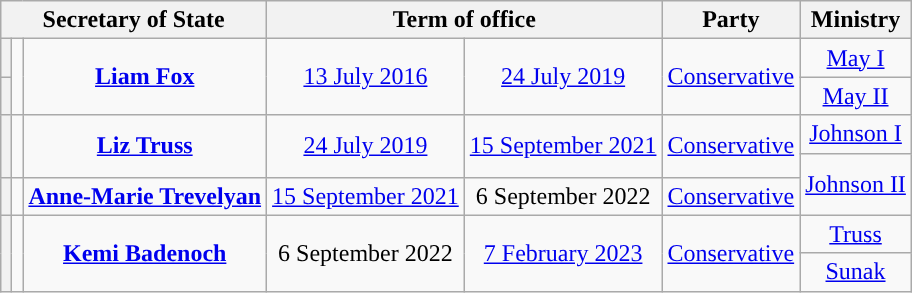<table class="wikitable plainrowheaders" style="text-align:center">
<tr>
<th colspan=3>Secretary of State</th>
<th colspan=2>Term of office</th>
<th>Party</th>
<th>Ministry</th>
</tr>
<tr style="height:1em">
<th style="background-color: "></th>
<td rowspan=2></td>
<td rowspan=2><strong><a href='#'>Liam Fox</a></strong><br></td>
<td rowspan=2><a href='#'>13 July 2016</a></td>
<td rowspan=2><a href='#'>24 July 2019</a></td>
<td rowspan=2 ><a href='#'>Conservative</a></td>
<td><a href='#'>May I</a></td>
</tr>
<tr style="height:1em">
<th style="background-color: "></th>
<td rowspan=1 ><a href='#'>May II</a></td>
</tr>
<tr style="height:1em">
<th rowspan=2 style="background-color: "></th>
<td rowspan=2></td>
<td rowspan=2><strong><a href='#'>Liz Truss</a></strong><br></td>
<td rowspan=2><a href='#'>24 July 2019</a></td>
<td rowspan=2><a href='#'>15 September 2021</a></td>
<td rowspan=2 ><a href='#'>Conservative</a></td>
<td><a href='#'>Johnson I</a></td>
</tr>
<tr style="height:1em">
<td rowspan=2 ><a href='#'>Johnson II</a></td>
</tr>
<tr style="height:1em">
<th style="background-color: "></th>
<td></td>
<td><strong><a href='#'>Anne-Marie Trevelyan</a></strong><br></td>
<td><a href='#'>15 September 2021</a></td>
<td>6 September 2022</td>
<td><a href='#'>Conservative</a></td>
</tr>
<tr style="height:1em">
<th rowspan=2 style="background-color: "></th>
<td rowspan=2></td>
<td rowspan=2><strong><a href='#'>Kemi Badenoch</a></strong><br></td>
<td rowspan=2>6 September 2022</td>
<td rowspan=2><a href='#'>7 February 2023</a></td>
<td rowspan=2 ><a href='#'>Conservative</a></td>
<td><a href='#'>Truss</a></td>
</tr>
<tr style="height:1em">
<td><a href='#'>Sunak</a></td>
</tr>
</table>
